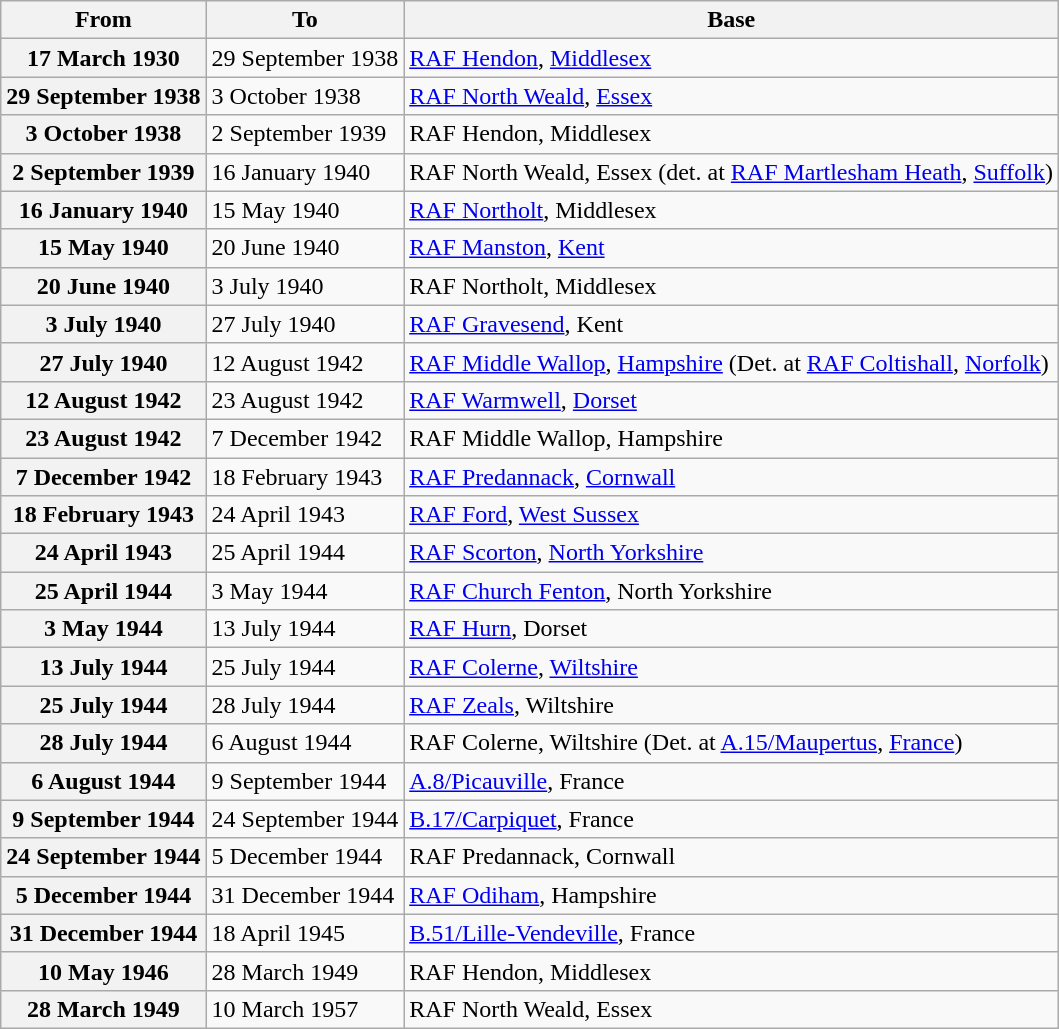<table class="wikitable plainrowheaders">
<tr>
<th scope="col">From</th>
<th scope="col">To</th>
<th scope="col">Base</th>
</tr>
<tr>
<th scope="row">17 March 1930</th>
<td>29 September 1938</td>
<td><a href='#'>RAF Hendon</a>, <a href='#'>Middlesex</a></td>
</tr>
<tr>
<th scope="row">29 September 1938</th>
<td>3 October 1938</td>
<td><a href='#'>RAF North Weald</a>, <a href='#'>Essex</a></td>
</tr>
<tr>
<th scope="row">3 October 1938</th>
<td>2 September 1939</td>
<td>RAF Hendon, Middlesex</td>
</tr>
<tr>
<th scope="row">2 September 1939</th>
<td>16 January 1940</td>
<td>RAF North Weald, Essex (det. at <a href='#'>RAF Martlesham Heath</a>, <a href='#'>Suffolk</a>)</td>
</tr>
<tr>
<th scope="row">16 January 1940</th>
<td>15 May 1940</td>
<td><a href='#'>RAF Northolt</a>, Middlesex</td>
</tr>
<tr>
<th scope="row">15 May 1940</th>
<td>20 June 1940</td>
<td><a href='#'>RAF Manston</a>, <a href='#'>Kent</a></td>
</tr>
<tr>
<th scope="row">20 June 1940</th>
<td>3 July 1940</td>
<td>RAF Northolt, Middlesex</td>
</tr>
<tr>
<th scope="row">3 July 1940</th>
<td>27 July 1940</td>
<td><a href='#'>RAF Gravesend</a>, Kent</td>
</tr>
<tr>
<th scope="row">27 July 1940</th>
<td>12 August 1942</td>
<td><a href='#'>RAF Middle Wallop</a>, <a href='#'>Hampshire</a> (Det. at <a href='#'>RAF Coltishall</a>, <a href='#'>Norfolk</a>)</td>
</tr>
<tr>
<th scope="row">12 August 1942</th>
<td>23 August 1942</td>
<td><a href='#'>RAF Warmwell</a>, <a href='#'>Dorset</a></td>
</tr>
<tr>
<th scope="row">23 August 1942</th>
<td>7 December 1942</td>
<td>RAF Middle Wallop, Hampshire</td>
</tr>
<tr>
<th scope="row">7 December 1942</th>
<td>18 February 1943</td>
<td><a href='#'>RAF Predannack</a>, <a href='#'>Cornwall</a></td>
</tr>
<tr>
<th scope="row">18 February 1943</th>
<td>24 April 1943</td>
<td><a href='#'>RAF Ford</a>, <a href='#'>West Sussex</a></td>
</tr>
<tr>
<th scope="row">24 April 1943</th>
<td>25 April 1944</td>
<td><a href='#'>RAF Scorton</a>, <a href='#'>North Yorkshire</a></td>
</tr>
<tr>
<th scope="row">25 April 1944</th>
<td>3 May 1944</td>
<td><a href='#'>RAF Church Fenton</a>, North Yorkshire</td>
</tr>
<tr>
<th scope="row">3 May 1944</th>
<td>13 July 1944</td>
<td><a href='#'>RAF Hurn</a>, Dorset</td>
</tr>
<tr>
<th scope="row">13 July 1944</th>
<td>25 July 1944</td>
<td><a href='#'>RAF Colerne</a>, <a href='#'>Wiltshire</a></td>
</tr>
<tr>
<th scope="row">25 July 1944</th>
<td>28 July 1944</td>
<td><a href='#'>RAF Zeals</a>, Wiltshire</td>
</tr>
<tr>
<th scope="row">28 July 1944</th>
<td>6 August 1944</td>
<td>RAF Colerne, Wiltshire (Det. at <a href='#'>A.15/Maupertus</a>, <a href='#'>France</a>)</td>
</tr>
<tr>
<th scope="row">6 August 1944</th>
<td>9 September 1944</td>
<td><a href='#'>A.8/Picauville</a>, France</td>
</tr>
<tr>
<th scope="row">9 September 1944</th>
<td>24 September 1944</td>
<td><a href='#'>B.17/Carpiquet</a>, France</td>
</tr>
<tr>
<th scope="row">24 September 1944</th>
<td>5 December 1944</td>
<td>RAF Predannack, Cornwall</td>
</tr>
<tr>
<th scope="row">5 December 1944</th>
<td>31 December 1944</td>
<td><a href='#'>RAF Odiham</a>, Hampshire</td>
</tr>
<tr>
<th scope="row">31 December 1944</th>
<td>18 April 1945</td>
<td><a href='#'>B.51/Lille-Vendeville</a>, France</td>
</tr>
<tr>
<th scope="row">10 May 1946</th>
<td>28 March 1949</td>
<td>RAF Hendon, Middlesex</td>
</tr>
<tr>
<th scope="row">28 March 1949</th>
<td>10 March 1957</td>
<td>RAF North Weald, Essex</td>
</tr>
</table>
